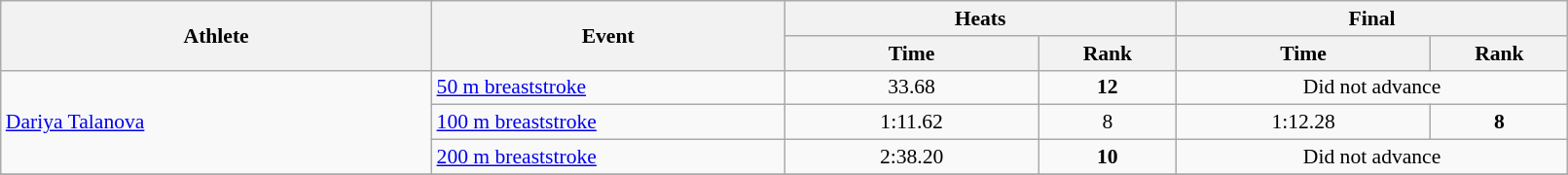<table class="wikitable" width="85%" style="text-align:center; font-size:90%">
<tr>
<th rowspan="2" width="22%">Athlete</th>
<th rowspan="2" width="18%">Event</th>
<th colspan="2" width="20%">Heats</th>
<th colspan="2" width="20%">Final</th>
</tr>
<tr>
<th width="13%">Time</th>
<th>Rank</th>
<th width="13%">Time</th>
<th>Rank</th>
</tr>
<tr>
<td rowspan="3" align="left"><a href='#'>Dariya Talanova</a></td>
<td align="left"><a href='#'>50 m breaststroke</a></td>
<td>33.68</td>
<td><strong>12</strong></td>
<td colspan=2>Did not advance</td>
</tr>
<tr>
<td align="left"><a href='#'>100 m breaststroke</a></td>
<td>1:11.62</td>
<td>8</td>
<td>1:12.28</td>
<td><strong>8</strong></td>
</tr>
<tr>
<td align="left"><a href='#'>200 m breaststroke</a></td>
<td>2:38.20</td>
<td><strong>10</strong></td>
<td colspan=2>Did not advance</td>
</tr>
<tr>
</tr>
</table>
